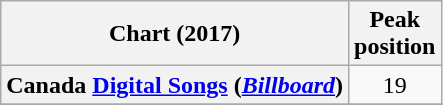<table class="wikitable sortable plainrowheaders" style="text-align:center;">
<tr>
<th>Chart (2017)</th>
<th>Peak<br>position</th>
</tr>
<tr>
<th scope="row">Canada <a href='#'>Digital Songs</a> (<a href='#'><em>Billboard</em></a>)</th>
<td>19</td>
</tr>
<tr>
</tr>
<tr>
</tr>
<tr>
</tr>
<tr>
</tr>
</table>
